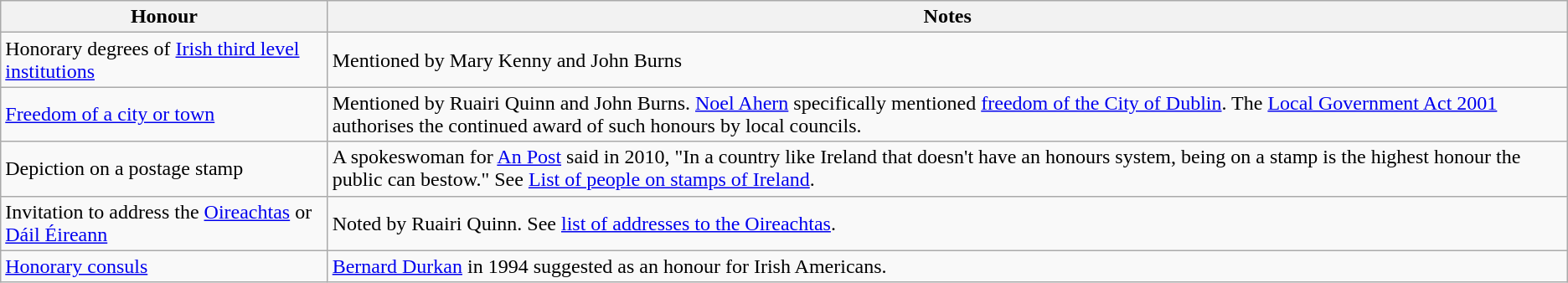<table class="wikitable sortable">
<tr>
<th>Honour</th>
<th>Notes</th>
</tr>
<tr>
<td>Honorary degrees of <a href='#'>Irish third level institutions</a></td>
<td>Mentioned by Mary Kenny and John Burns</td>
</tr>
<tr>
<td><a href='#'>Freedom of a city or town</a></td>
<td>Mentioned by Ruairi Quinn and John Burns. <a href='#'>Noel Ahern</a> specifically mentioned <a href='#'>freedom of the City of Dublin</a>. The <a href='#'>Local Government Act 2001</a> authorises the continued award of such honours by local councils.</td>
</tr>
<tr>
<td>Depiction on a postage stamp</td>
<td>A spokeswoman for <a href='#'>An Post</a> said in 2010, "In a country like Ireland that doesn't have an honours system, being on a stamp is the highest honour the public can bestow." See <a href='#'>List of people on stamps of Ireland</a>.</td>
</tr>
<tr>
<td>Invitation to address the <a href='#'>Oireachtas</a> or <a href='#'>Dáil Éireann</a></td>
<td>Noted by Ruairi Quinn. See <a href='#'>list of addresses to the Oireachtas</a>.</td>
</tr>
<tr>
<td><a href='#'>Honorary consuls</a></td>
<td><a href='#'>Bernard Durkan</a> in 1994 suggested as an honour for Irish Americans.</td>
</tr>
</table>
